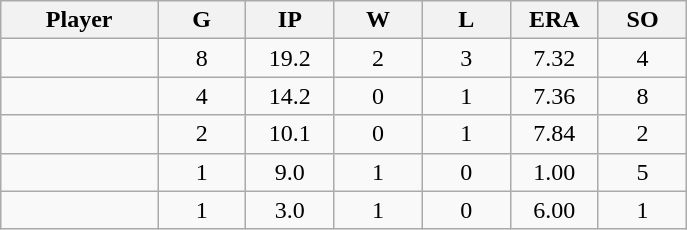<table class="wikitable sortable">
<tr>
<th bgcolor="#DDDDFF" width="16%">Player</th>
<th bgcolor="#DDDDFF" width="9%">G</th>
<th bgcolor="#DDDDFF" width="9%">IP</th>
<th bgcolor="#DDDDFF" width="9%">W</th>
<th bgcolor="#DDDDFF" width="9%">L</th>
<th bgcolor="#DDDDFF" width="9%">ERA</th>
<th bgcolor="#DDDDFF" width="9%">SO</th>
</tr>
<tr align="center">
<td></td>
<td>8</td>
<td>19.2</td>
<td>2</td>
<td>3</td>
<td>7.32</td>
<td>4</td>
</tr>
<tr align="center">
<td></td>
<td>4</td>
<td>14.2</td>
<td>0</td>
<td>1</td>
<td>7.36</td>
<td>8</td>
</tr>
<tr align="center">
<td></td>
<td>2</td>
<td>10.1</td>
<td>0</td>
<td>1</td>
<td>7.84</td>
<td>2</td>
</tr>
<tr align="center">
<td></td>
<td>1</td>
<td>9.0</td>
<td>1</td>
<td>0</td>
<td>1.00</td>
<td>5</td>
</tr>
<tr align="center">
<td></td>
<td>1</td>
<td>3.0</td>
<td>1</td>
<td>0</td>
<td>6.00</td>
<td>1</td>
</tr>
</table>
